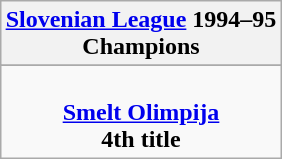<table class="wikitable" style="text-align: center; margin: 0 auto;">
<tr>
<th><a href='#'>Slovenian League</a> 1994–95<br>Champions</th>
</tr>
<tr>
</tr>
<tr>
<td><br><strong><a href='#'>Smelt Olimpija</a></strong><br><strong>4th title</strong></td>
</tr>
</table>
